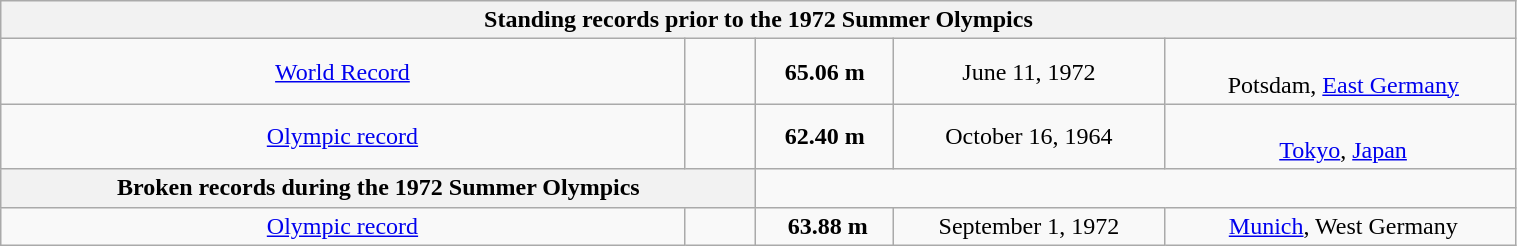<table class="wikitable" style=" text-align:center; font-size:110%;" width=80%">
<tr>
<th colspan=5">Standing records prior to the 1972 Summer Olympics</th>
</tr>
<tr>
<td><a href='#'>World Record</a></td>
<td></td>
<td><strong>65.06 m</strong></td>
<td>June 11, 1972</td>
<td><br> Potsdam, <a href='#'>East Germany</a></td>
</tr>
<tr>
<td><a href='#'>Olympic record</a></td>
<td></td>
<td><strong>62.40 m</strong></td>
<td>October 16, 1964</td>
<td><br> <a href='#'>Tokyo</a>, <a href='#'>Japan</a></td>
</tr>
<tr>
<th colspan="2">Broken records during the 1972 Summer Olympics</th>
</tr>
<tr>
<td><a href='#'>Olympic record</a></td>
<td> </td>
<td> <strong>63.88 m</strong></td>
<td>September 1, 1972</td>
<td> <a href='#'>Munich</a>, West Germany</td>
</tr>
</table>
